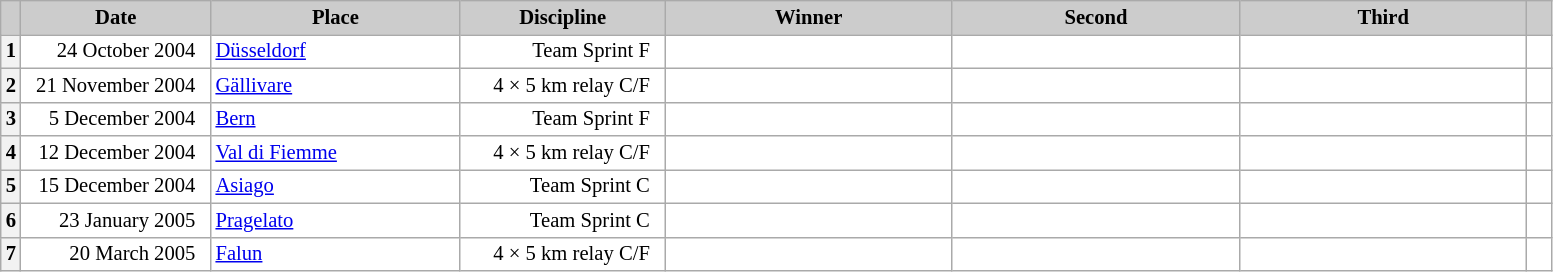<table class="wikitable plainrowheaders" style="background:#fff; font-size:86%; line-height:16px; border:grey solid 1px; border-collapse:collapse;">
<tr style="background:#ccc; text-align:center;">
<th scope="col" style="background:#ccc; width=20 px;"></th>
<th scope="col" style="background:#ccc; width:120px;">Date</th>
<th scope="col" style="background:#ccc; width:160px;">Place</th>
<th scope="col" style="background:#ccc; width:130px;">Discipline</th>
<th scope="col" style="background:#ccc; width:185px;">Winner</th>
<th scope="col" style="background:#ccc; width:185px;">Second</th>
<th scope="col" style="background:#ccc; width:185px;">Third</th>
<th scope="col" style="background:#ccc; width:10px;"></th>
</tr>
<tr>
<th>1</th>
<td align=right>24 October 2004  </td>
<td> <a href='#'>Düsseldorf</a></td>
<td align=right>Team Sprint F  </td>
<td></td>
<td></td>
<td></td>
<td></td>
</tr>
<tr>
<th>2</th>
<td align=right>21 November 2004  </td>
<td> <a href='#'>Gällivare</a></td>
<td align=right>4 × 5 km relay C/F  </td>
<td></td>
<td></td>
<td></td>
<td></td>
</tr>
<tr>
<th>3</th>
<td align=right>5 December 2004  </td>
<td> <a href='#'>Bern</a></td>
<td align=right>Team Sprint F  </td>
<td></td>
<td></td>
<td></td>
<td></td>
</tr>
<tr>
<th>4</th>
<td align=right>12 December 2004  </td>
<td> <a href='#'>Val di Fiemme</a></td>
<td align=right>4 × 5 km relay C/F  </td>
<td></td>
<td></td>
<td></td>
<td></td>
</tr>
<tr>
<th>5</th>
<td align=right>15 December 2004  </td>
<td> <a href='#'>Asiago</a></td>
<td align=right>Team Sprint C  </td>
<td></td>
<td></td>
<td></td>
<td></td>
</tr>
<tr>
<th>6</th>
<td align=right>23 January 2005  </td>
<td> <a href='#'>Pragelato</a></td>
<td align=right>Team Sprint C  </td>
<td></td>
<td></td>
<td></td>
<td></td>
</tr>
<tr>
<th>7</th>
<td align=right>20 March 2005  </td>
<td> <a href='#'>Falun</a></td>
<td align=right>4 × 5 km relay C/F  </td>
<td></td>
<td></td>
<td></td>
<td></td>
</tr>
</table>
